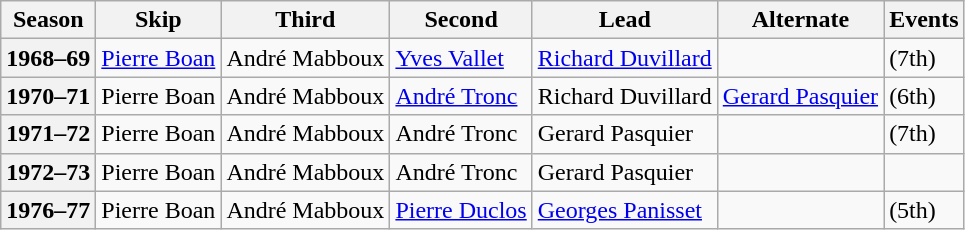<table class="wikitable">
<tr>
<th scope="col">Season</th>
<th scope="col">Skip</th>
<th scope="col">Third</th>
<th scope="col">Second</th>
<th scope="col">Lead</th>
<th scope="col">Alternate</th>
<th scope="col">Events</th>
</tr>
<tr>
<th scope="row">1968–69</th>
<td><a href='#'>Pierre Boan</a></td>
<td>André Mabboux</td>
<td><a href='#'>Yves Vallet</a></td>
<td><a href='#'>Richard Duvillard</a></td>
<td></td>
<td> (7th)</td>
</tr>
<tr>
<th scope="row">1970–71</th>
<td>Pierre Boan</td>
<td>André Mabboux</td>
<td><a href='#'>André Tronc</a></td>
<td>Richard Duvillard</td>
<td><a href='#'>Gerard Pasquier</a></td>
<td> (6th)</td>
</tr>
<tr>
<th scope="row">1971–72</th>
<td>Pierre Boan</td>
<td>André Mabboux</td>
<td>André Tronc</td>
<td>Gerard Pasquier</td>
<td></td>
<td> (7th)</td>
</tr>
<tr>
<th scope="row">1972–73</th>
<td>Pierre Boan</td>
<td>André Mabboux</td>
<td>André Tronc</td>
<td>Gerard Pasquier</td>
<td></td>
<td> </td>
</tr>
<tr>
<th scope="row">1976–77</th>
<td>Pierre Boan</td>
<td>André Mabboux</td>
<td><a href='#'>Pierre Duclos</a></td>
<td><a href='#'>Georges Panisset</a></td>
<td></td>
<td> (5th)</td>
</tr>
</table>
